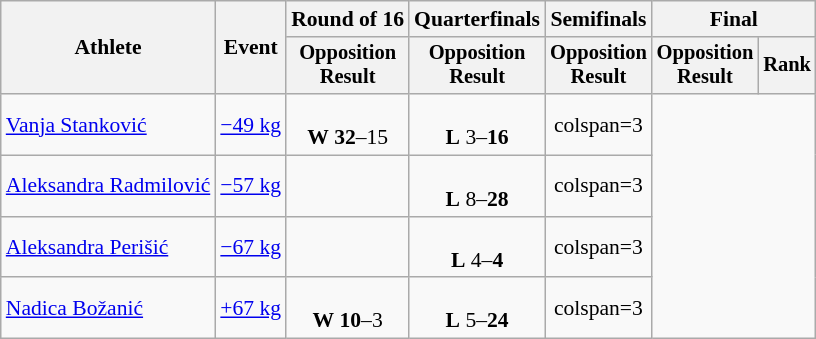<table class="wikitable" style="font-size:90%">
<tr>
<th rowspan="2">Athlete</th>
<th rowspan="2">Event</th>
<th>Round of 16</th>
<th>Quarterfinals</th>
<th>Semifinals</th>
<th colspan=2>Final</th>
</tr>
<tr style="font-size:95%">
<th>Opposition<br>Result</th>
<th>Opposition<br>Result</th>
<th>Opposition<br>Result</th>
<th>Opposition<br>Result</th>
<th>Rank</th>
</tr>
<tr align=center>
<td align=left><a href='#'>Vanja Stanković</a></td>
<td align=left><a href='#'>−49 kg</a></td>
<td><br><strong>W</strong> <strong>32</strong>–15</td>
<td><br><strong>L</strong> 3–<strong>16</strong></td>
<td>colspan=3 </td>
</tr>
<tr align=center>
<td align=left><a href='#'>Aleksandra Radmilović</a></td>
<td align=left><a href='#'>−57 kg</a></td>
<td></td>
<td><br><strong>L</strong> 8–<strong>28</strong></td>
<td>colspan=3 </td>
</tr>
<tr align=center>
<td align=left><a href='#'>Aleksandra Perišić</a></td>
<td align=left><a href='#'>−67 kg</a></td>
<td></td>
<td><br><strong>L</strong> 4–<strong>4</strong></td>
<td>colspan=3 </td>
</tr>
<tr align=center>
<td align=left><a href='#'>Nadica Božanić</a></td>
<td align=left><a href='#'>+67 kg</a></td>
<td><br><strong>W</strong> <strong>10</strong>–3</td>
<td><br><strong>L</strong> 5–<strong>24</strong></td>
<td>colspan=3 </td>
</tr>
</table>
